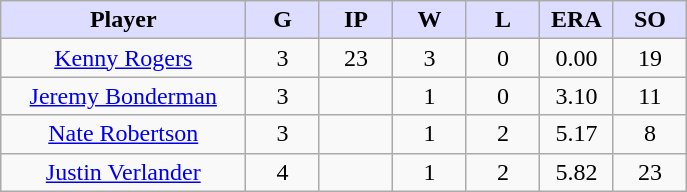<table class="wikitable sortable" style="text-align:center;">
<tr>
<th style="background:#ddf; width:30%;">Player</th>
<th style="background:#ddf; width:9%;">G</th>
<th style="background:#ddf; width:9%;">IP</th>
<th style="background:#ddf; width:9%;">W</th>
<th style="background:#ddf; width:9%;">L</th>
<th style="background:#ddf; width:9%;">ERA</th>
<th style="background:#ddf; width:9%;">SO</th>
</tr>
<tr>
<td><a href='#'>Kenny Rogers</a></td>
<td>3</td>
<td>23</td>
<td>3</td>
<td>0</td>
<td>0.00</td>
<td>19</td>
</tr>
<tr>
<td><a href='#'>Jeremy Bonderman</a></td>
<td>3</td>
<td></td>
<td>1</td>
<td>0</td>
<td>3.10</td>
<td>11</td>
</tr>
<tr>
<td><a href='#'>Nate Robertson</a></td>
<td>3</td>
<td></td>
<td>1</td>
<td>2</td>
<td>5.17</td>
<td>8</td>
</tr>
<tr>
<td><a href='#'>Justin Verlander</a></td>
<td>4</td>
<td></td>
<td>1</td>
<td>2</td>
<td>5.82</td>
<td>23</td>
</tr>
</table>
